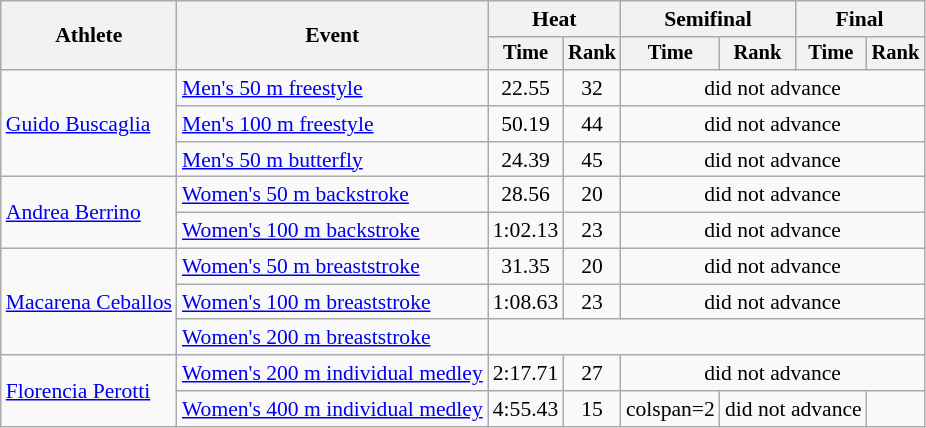<table class=wikitable style="font-size:90%">
<tr>
<th rowspan="2">Athlete</th>
<th rowspan="2">Event</th>
<th colspan="2">Heat</th>
<th colspan="2">Semifinal</th>
<th colspan="2">Final</th>
</tr>
<tr style="font-size:95%">
<th>Time</th>
<th>Rank</th>
<th>Time</th>
<th>Rank</th>
<th>Time</th>
<th>Rank</th>
</tr>
<tr align=center>
<td align=left rowspan=3><a href='#'>Guido Buscaglia</a></td>
<td align=left><a href='#'>Men's 50 m freestyle</a></td>
<td>22.55</td>
<td>32</td>
<td colspan=4>did not advance</td>
</tr>
<tr align=center>
<td align=left><a href='#'>Men's 100 m freestyle</a></td>
<td>50.19</td>
<td>44</td>
<td colspan=4>did not advance</td>
</tr>
<tr align=center>
<td align=left><a href='#'>Men's 50 m butterfly</a></td>
<td>24.39</td>
<td>45</td>
<td colspan=4>did not advance</td>
</tr>
<tr align=center>
<td align=left rowspan=2><a href='#'>Andrea Berrino</a></td>
<td align=left><a href='#'>Women's 50 m backstroke</a></td>
<td>28.56</td>
<td>20</td>
<td colspan=4>did not advance</td>
</tr>
<tr align=center>
<td align=left><a href='#'>Women's 100 m backstroke</a></td>
<td>1:02.13</td>
<td>23</td>
<td colspan=4>did not advance</td>
</tr>
<tr align=center>
<td align=left rowspan=3><a href='#'>Macarena Ceballos</a></td>
<td align=left><a href='#'>Women's 50 m breaststroke</a></td>
<td>31.35</td>
<td>20</td>
<td colspan=4>did not advance</td>
</tr>
<tr align=center>
<td align=left><a href='#'>Women's 100 m breaststroke</a></td>
<td>1:08.63</td>
<td>23</td>
<td colspan=4>did not advance</td>
</tr>
<tr align=center>
<td align=left><a href='#'>Women's 200 m breaststroke</a></td>
<td colspan=6></td>
</tr>
<tr align=center>
<td align=left rowspan=2><a href='#'>Florencia Perotti</a></td>
<td align=left><a href='#'>Women's 200 m individual medley</a></td>
<td>2:17.71</td>
<td>27</td>
<td colspan=4>did not advance</td>
</tr>
<tr align=center>
<td align=left><a href='#'>Women's 400 m individual medley</a></td>
<td>4:55.43</td>
<td>15</td>
<td>colspan=2</td>
<td colspan=2>did not advance</td>
</tr>
</table>
